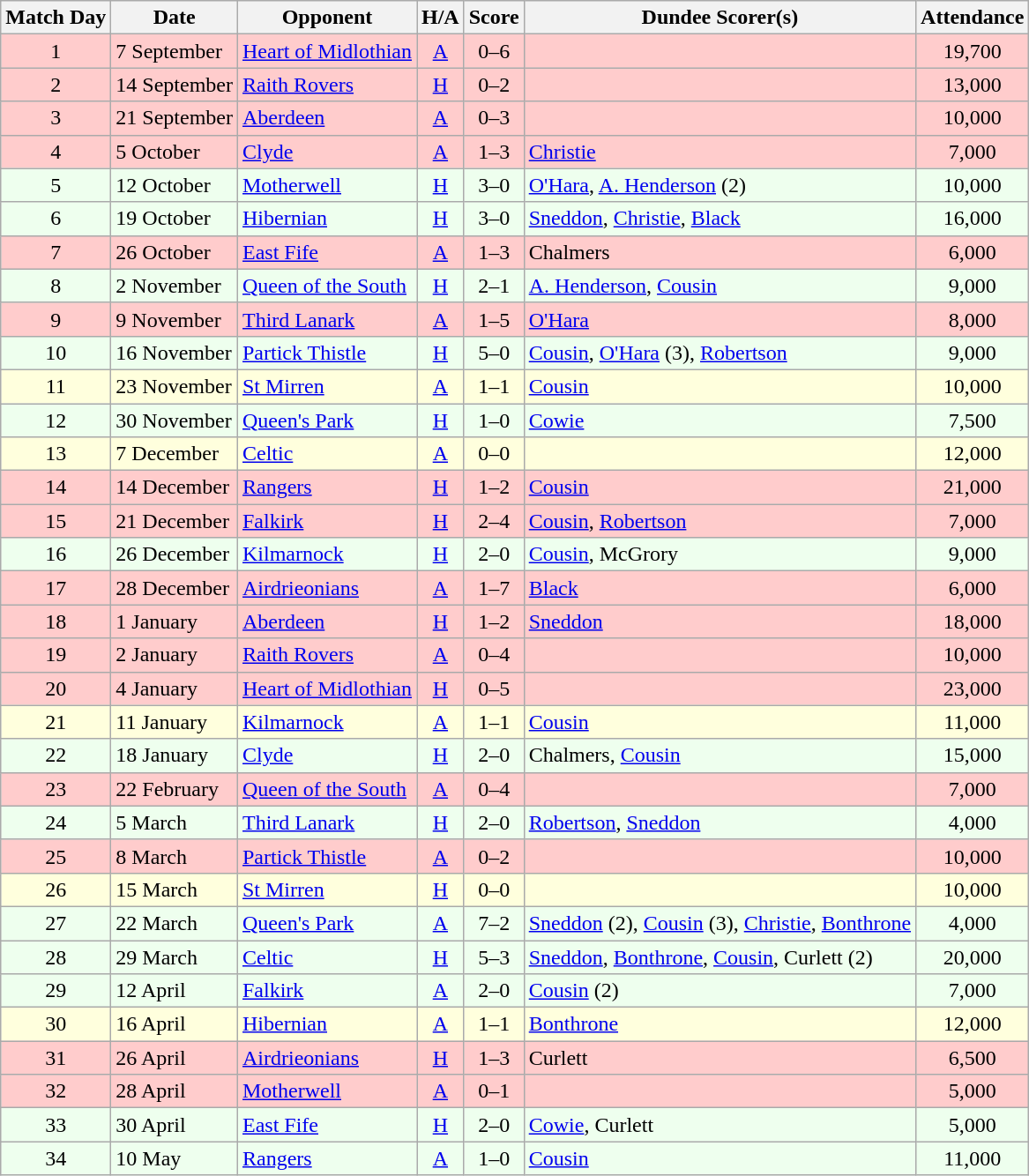<table class="wikitable" style="text-align:center">
<tr>
<th>Match Day</th>
<th>Date</th>
<th>Opponent</th>
<th>H/A</th>
<th>Score</th>
<th>Dundee Scorer(s)</th>
<th>Attendance</th>
</tr>
<tr bgcolor="#FFCCCC">
<td>1</td>
<td align="left">7 September</td>
<td align="left"><a href='#'>Heart of Midlothian</a></td>
<td><a href='#'>A</a></td>
<td>0–6</td>
<td align="left"></td>
<td>19,700</td>
</tr>
<tr bgcolor="#FFCCCC">
<td>2</td>
<td align="left">14 September</td>
<td align="left"><a href='#'>Raith Rovers</a></td>
<td><a href='#'>H</a></td>
<td>0–2</td>
<td align="left"></td>
<td>13,000</td>
</tr>
<tr bgcolor="#FFCCCC">
<td>3</td>
<td align="left">21 September</td>
<td align="left"><a href='#'>Aberdeen</a></td>
<td><a href='#'>A</a></td>
<td>0–3</td>
<td align="left"></td>
<td>10,000</td>
</tr>
<tr bgcolor="#FFCCCC">
<td>4</td>
<td align="left">5 October</td>
<td align="left"><a href='#'>Clyde</a></td>
<td><a href='#'>A</a></td>
<td>1–3</td>
<td align="left"><a href='#'>Christie</a></td>
<td>7,000</td>
</tr>
<tr bgcolor="#EEFFEE">
<td>5</td>
<td align="left">12 October</td>
<td align="left"><a href='#'>Motherwell</a></td>
<td><a href='#'>H</a></td>
<td>3–0</td>
<td align="left"><a href='#'>O'Hara</a>, <a href='#'>A. Henderson</a> (2)</td>
<td>10,000</td>
</tr>
<tr bgcolor="#EEFFEE">
<td>6</td>
<td align="left">19 October</td>
<td align="left"><a href='#'>Hibernian</a></td>
<td><a href='#'>H</a></td>
<td>3–0</td>
<td align="left"><a href='#'>Sneddon</a>, <a href='#'>Christie</a>, <a href='#'>Black</a></td>
<td>16,000</td>
</tr>
<tr bgcolor="#FFCCCC">
<td>7</td>
<td align="left">26 October</td>
<td align="left"><a href='#'>East Fife</a></td>
<td><a href='#'>A</a></td>
<td>1–3</td>
<td align="left">Chalmers</td>
<td>6,000</td>
</tr>
<tr bgcolor="#EEFFEE">
<td>8</td>
<td align="left">2 November</td>
<td align="left"><a href='#'>Queen of the South</a></td>
<td><a href='#'>H</a></td>
<td>2–1</td>
<td align="left"><a href='#'>A. Henderson</a>, <a href='#'>Cousin</a></td>
<td>9,000</td>
</tr>
<tr bgcolor="#FFCCCC">
<td>9</td>
<td align="left">9 November</td>
<td align="left"><a href='#'>Third Lanark</a></td>
<td><a href='#'>A</a></td>
<td>1–5</td>
<td align="left"><a href='#'>O'Hara</a></td>
<td>8,000</td>
</tr>
<tr bgcolor="#EEFFEE">
<td>10</td>
<td align="left">16 November</td>
<td align="left"><a href='#'>Partick Thistle</a></td>
<td><a href='#'>H</a></td>
<td>5–0</td>
<td align="left"><a href='#'>Cousin</a>, <a href='#'>O'Hara</a> (3), <a href='#'>Robertson</a></td>
<td>9,000</td>
</tr>
<tr bgcolor="#FFFFDD">
<td>11</td>
<td align="left">23 November</td>
<td align="left"><a href='#'>St Mirren</a></td>
<td><a href='#'>A</a></td>
<td>1–1</td>
<td align="left"><a href='#'>Cousin</a></td>
<td>10,000</td>
</tr>
<tr bgcolor="#EEFFEE">
<td>12</td>
<td align="left">30 November</td>
<td align="left"><a href='#'>Queen's Park</a></td>
<td><a href='#'>H</a></td>
<td>1–0</td>
<td align="left"><a href='#'>Cowie</a></td>
<td>7,500</td>
</tr>
<tr bgcolor="#FFFFDD">
<td>13</td>
<td align="left">7 December</td>
<td align="left"><a href='#'>Celtic</a></td>
<td><a href='#'>A</a></td>
<td>0–0</td>
<td align="left"></td>
<td>12,000</td>
</tr>
<tr bgcolor="#FFCCCC">
<td>14</td>
<td align="left">14 December</td>
<td align="left"><a href='#'>Rangers</a></td>
<td><a href='#'>H</a></td>
<td>1–2</td>
<td align="left"><a href='#'>Cousin</a></td>
<td>21,000</td>
</tr>
<tr bgcolor="#FFCCCC">
<td>15</td>
<td align="left">21 December</td>
<td align="left"><a href='#'>Falkirk</a></td>
<td><a href='#'>H</a></td>
<td>2–4</td>
<td align="left"><a href='#'>Cousin</a>, <a href='#'>Robertson</a></td>
<td>7,000</td>
</tr>
<tr bgcolor="#EEFFEE">
<td>16</td>
<td align="left">26 December</td>
<td align="left"><a href='#'>Kilmarnock</a></td>
<td><a href='#'>H</a></td>
<td>2–0</td>
<td align="left"><a href='#'>Cousin</a>, McGrory</td>
<td>9,000</td>
</tr>
<tr bgcolor="#FFCCCC">
<td>17</td>
<td align="left">28 December</td>
<td align="left"><a href='#'>Airdrieonians</a></td>
<td><a href='#'>A</a></td>
<td>1–7</td>
<td align="left"><a href='#'>Black</a></td>
<td>6,000</td>
</tr>
<tr bgcolor="#FFCCCC">
<td>18</td>
<td align="left">1 January</td>
<td align="left"><a href='#'>Aberdeen</a></td>
<td><a href='#'>H</a></td>
<td>1–2</td>
<td align="left"><a href='#'>Sneddon</a></td>
<td>18,000</td>
</tr>
<tr bgcolor="#FFCCCC">
<td>19</td>
<td align="left">2 January</td>
<td align="left"><a href='#'>Raith Rovers</a></td>
<td><a href='#'>A</a></td>
<td>0–4</td>
<td align="left"></td>
<td>10,000</td>
</tr>
<tr bgcolor="#FFCCCC">
<td>20</td>
<td align="left">4 January</td>
<td align="left"><a href='#'>Heart of Midlothian</a></td>
<td><a href='#'>H</a></td>
<td>0–5</td>
<td align="left"></td>
<td>23,000</td>
</tr>
<tr bgcolor="#FFFFDD">
<td>21</td>
<td align="left">11 January</td>
<td align="left"><a href='#'>Kilmarnock</a></td>
<td><a href='#'>A</a></td>
<td>1–1</td>
<td align="left"><a href='#'>Cousin</a></td>
<td>11,000</td>
</tr>
<tr bgcolor="#EEFFEE">
<td>22</td>
<td align="left">18 January</td>
<td align="left"><a href='#'>Clyde</a></td>
<td><a href='#'>H</a></td>
<td>2–0</td>
<td align="left">Chalmers, <a href='#'>Cousin</a></td>
<td>15,000</td>
</tr>
<tr bgcolor="#FFCCCC">
<td>23</td>
<td align="left">22 February</td>
<td align="left"><a href='#'>Queen of the South</a></td>
<td><a href='#'>A</a></td>
<td>0–4</td>
<td align="left"></td>
<td>7,000</td>
</tr>
<tr bgcolor="#EEFFEE">
<td>24</td>
<td align="left">5 March</td>
<td align="left"><a href='#'>Third Lanark</a></td>
<td><a href='#'>H</a></td>
<td>2–0</td>
<td align="left"><a href='#'>Robertson</a>, <a href='#'>Sneddon</a></td>
<td>4,000</td>
</tr>
<tr bgcolor="#FFCCCC">
<td>25</td>
<td align="left">8 March</td>
<td align="left"><a href='#'>Partick Thistle</a></td>
<td><a href='#'>A</a></td>
<td>0–2</td>
<td align="left"></td>
<td>10,000</td>
</tr>
<tr bgcolor="#FFFFDD">
<td>26</td>
<td align="left">15 March</td>
<td align="left"><a href='#'>St Mirren</a></td>
<td><a href='#'>H</a></td>
<td>0–0</td>
<td align="left"></td>
<td>10,000</td>
</tr>
<tr bgcolor="#EEFFEE">
<td>27</td>
<td align="left">22 March</td>
<td align="left"><a href='#'>Queen's Park</a></td>
<td><a href='#'>A</a></td>
<td>7–2</td>
<td align="left"><a href='#'>Sneddon</a> (2), <a href='#'>Cousin</a> (3), <a href='#'>Christie</a>, <a href='#'>Bonthrone</a></td>
<td>4,000</td>
</tr>
<tr bgcolor="#EEFFEE">
<td>28</td>
<td align="left">29 March</td>
<td align="left"><a href='#'>Celtic</a></td>
<td><a href='#'>H</a></td>
<td>5–3</td>
<td align="left"><a href='#'>Sneddon</a>, <a href='#'>Bonthrone</a>, <a href='#'>Cousin</a>, Curlett (2)</td>
<td>20,000</td>
</tr>
<tr bgcolor="#EEFFEE">
<td>29</td>
<td align="left">12 April</td>
<td align="left"><a href='#'>Falkirk</a></td>
<td><a href='#'>A</a></td>
<td>2–0</td>
<td align="left"><a href='#'>Cousin</a> (2)</td>
<td>7,000</td>
</tr>
<tr bgcolor="#FFFFDD">
<td>30</td>
<td align="left">16 April</td>
<td align="left"><a href='#'>Hibernian</a></td>
<td><a href='#'>A</a></td>
<td>1–1</td>
<td align="left"><a href='#'>Bonthrone</a></td>
<td>12,000</td>
</tr>
<tr bgcolor="#FFCCCC">
<td>31</td>
<td align="left">26 April</td>
<td align="left"><a href='#'>Airdrieonians</a></td>
<td><a href='#'>H</a></td>
<td>1–3</td>
<td align="left">Curlett</td>
<td>6,500</td>
</tr>
<tr bgcolor="#FFCCCC">
<td>32</td>
<td align="left">28 April</td>
<td align="left"><a href='#'>Motherwell</a></td>
<td><a href='#'>A</a></td>
<td>0–1</td>
<td align="left"></td>
<td>5,000</td>
</tr>
<tr bgcolor="#EEFFEE">
<td>33</td>
<td align="left">30 April</td>
<td align="left"><a href='#'>East Fife</a></td>
<td><a href='#'>H</a></td>
<td>2–0</td>
<td align="left"><a href='#'>Cowie</a>, Curlett</td>
<td>5,000</td>
</tr>
<tr bgcolor="#EEFFEE">
<td>34</td>
<td align="left">10 May</td>
<td align="left"><a href='#'>Rangers</a></td>
<td><a href='#'>A</a></td>
<td>1–0</td>
<td align="left"><a href='#'>Cousin</a></td>
<td>11,000</td>
</tr>
</table>
